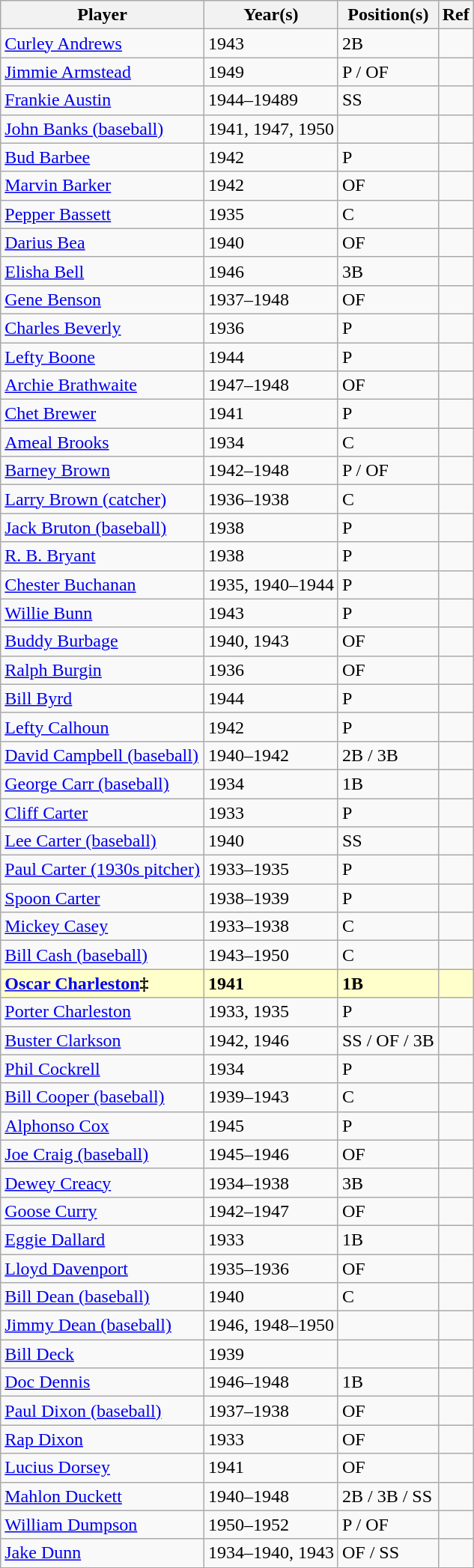<table class="wikitable">
<tr>
<th>Player</th>
<th>Year(s)</th>
<th>Position(s)</th>
<th>Ref</th>
</tr>
<tr>
<td><a href='#'>Curley Andrews</a></td>
<td>1943</td>
<td>2B</td>
<td></td>
</tr>
<tr>
<td><a href='#'>Jimmie Armstead</a></td>
<td>1949</td>
<td>P / OF</td>
<td></td>
</tr>
<tr>
<td><a href='#'>Frankie Austin</a></td>
<td>1944–19489</td>
<td>SS</td>
<td></td>
</tr>
<tr>
<td><a href='#'>John Banks (baseball)</a></td>
<td>1941, 1947, 1950</td>
<td></td>
<td></td>
</tr>
<tr>
<td><a href='#'>Bud Barbee</a></td>
<td>1942</td>
<td>P</td>
<td></td>
</tr>
<tr>
<td><a href='#'>Marvin Barker</a></td>
<td>1942</td>
<td>OF</td>
<td></td>
</tr>
<tr>
<td><a href='#'>Pepper Bassett</a></td>
<td>1935</td>
<td>C</td>
<td></td>
</tr>
<tr>
<td><a href='#'>Darius Bea</a></td>
<td>1940</td>
<td>OF</td>
<td></td>
</tr>
<tr>
<td><a href='#'>Elisha Bell</a></td>
<td>1946</td>
<td>3B</td>
<td></td>
</tr>
<tr>
<td><a href='#'>Gene Benson</a></td>
<td>1937–1948</td>
<td>OF</td>
<td></td>
</tr>
<tr>
<td><a href='#'>Charles Beverly</a></td>
<td>1936</td>
<td>P</td>
<td></td>
</tr>
<tr>
<td><a href='#'>Lefty Boone</a></td>
<td>1944</td>
<td>P</td>
<td></td>
</tr>
<tr>
<td><a href='#'>Archie Brathwaite</a></td>
<td>1947–1948</td>
<td>OF</td>
<td></td>
</tr>
<tr>
<td><a href='#'>Chet Brewer</a></td>
<td>1941</td>
<td>P</td>
<td></td>
</tr>
<tr>
<td><a href='#'>Ameal Brooks</a></td>
<td>1934</td>
<td>C</td>
<td></td>
</tr>
<tr>
<td><a href='#'>Barney Brown</a></td>
<td>1942–1948</td>
<td>P / OF</td>
<td></td>
</tr>
<tr>
<td><a href='#'>Larry Brown (catcher)</a></td>
<td>1936–1938</td>
<td>C</td>
<td></td>
</tr>
<tr>
<td><a href='#'>Jack Bruton (baseball)</a></td>
<td>1938</td>
<td>P</td>
<td></td>
</tr>
<tr>
<td><a href='#'>R. B. Bryant</a></td>
<td>1938</td>
<td>P</td>
<td></td>
</tr>
<tr>
<td><a href='#'>Chester Buchanan</a></td>
<td>1935, 1940–1944</td>
<td>P</td>
<td></td>
</tr>
<tr>
<td><a href='#'>Willie Bunn</a></td>
<td>1943</td>
<td>P</td>
<td></td>
</tr>
<tr>
<td><a href='#'>Buddy Burbage</a></td>
<td>1940, 1943</td>
<td>OF</td>
<td></td>
</tr>
<tr>
<td><a href='#'>Ralph Burgin</a></td>
<td>1936</td>
<td>OF</td>
<td></td>
</tr>
<tr>
<td><a href='#'>Bill Byrd</a></td>
<td>1944</td>
<td>P</td>
<td></td>
</tr>
<tr>
<td><a href='#'>Lefty Calhoun</a></td>
<td>1942</td>
<td>P</td>
<td></td>
</tr>
<tr>
<td><a href='#'>David Campbell (baseball)</a></td>
<td>1940–1942</td>
<td>2B / 3B</td>
<td></td>
</tr>
<tr>
<td><a href='#'>George Carr (baseball)</a></td>
<td>1934</td>
<td>1B</td>
<td></td>
</tr>
<tr>
<td><a href='#'>Cliff Carter</a></td>
<td>1933</td>
<td>P</td>
<td></td>
</tr>
<tr>
<td><a href='#'>Lee Carter (baseball)</a></td>
<td>1940</td>
<td>SS</td>
<td></td>
</tr>
<tr>
<td><a href='#'>Paul Carter (1930s pitcher)</a></td>
<td>1933–1935</td>
<td>P</td>
<td></td>
</tr>
<tr>
<td><a href='#'>Spoon Carter</a></td>
<td>1938–1939</td>
<td>P</td>
<td></td>
</tr>
<tr>
<td><a href='#'>Mickey Casey</a></td>
<td>1933–1938</td>
<td>C</td>
<td></td>
</tr>
<tr>
<td><a href='#'>Bill Cash (baseball)</a></td>
<td>1943–1950</td>
<td>C</td>
<td></td>
</tr>
<tr style="background:#FFFFCC;">
<td><strong><a href='#'>Oscar Charleston</a>‡</strong></td>
<td><strong>1941</strong></td>
<td><strong>1B</strong></td>
<td><strong></strong></td>
</tr>
<tr>
<td><a href='#'>Porter Charleston</a></td>
<td>1933, 1935</td>
<td>P</td>
<td></td>
</tr>
<tr>
<td><a href='#'>Buster Clarkson</a></td>
<td>1942, 1946</td>
<td>SS / OF / 3B</td>
<td></td>
</tr>
<tr>
<td><a href='#'>Phil Cockrell</a></td>
<td>1934</td>
<td>P</td>
<td></td>
</tr>
<tr>
<td><a href='#'>Bill Cooper (baseball)</a></td>
<td>1939–1943</td>
<td>C</td>
<td></td>
</tr>
<tr>
<td><a href='#'>Alphonso Cox</a></td>
<td>1945</td>
<td>P</td>
<td></td>
</tr>
<tr>
<td><a href='#'>Joe Craig (baseball)</a></td>
<td>1945–1946</td>
<td>OF</td>
<td></td>
</tr>
<tr>
<td><a href='#'>Dewey Creacy</a></td>
<td>1934–1938</td>
<td>3B</td>
<td></td>
</tr>
<tr>
<td><a href='#'>Goose Curry</a></td>
<td>1942–1947</td>
<td>OF</td>
<td></td>
</tr>
<tr>
<td><a href='#'>Eggie Dallard</a></td>
<td>1933</td>
<td>1B</td>
<td></td>
</tr>
<tr>
<td><a href='#'>Lloyd Davenport</a></td>
<td>1935–1936</td>
<td>OF</td>
<td></td>
</tr>
<tr>
<td><a href='#'>Bill Dean (baseball)</a></td>
<td>1940</td>
<td>C</td>
<td></td>
</tr>
<tr>
<td><a href='#'>Jimmy Dean (baseball)</a></td>
<td>1946, 1948–1950</td>
<td></td>
<td></td>
</tr>
<tr>
<td><a href='#'>Bill Deck</a></td>
<td>1939</td>
<td></td>
<td></td>
</tr>
<tr>
<td><a href='#'>Doc Dennis</a></td>
<td>1946–1948</td>
<td>1B</td>
<td></td>
</tr>
<tr>
<td><a href='#'>Paul Dixon (baseball)</a></td>
<td>1937–1938</td>
<td>OF</td>
<td></td>
</tr>
<tr>
<td><a href='#'>Rap Dixon</a></td>
<td>1933</td>
<td>OF</td>
<td></td>
</tr>
<tr>
<td><a href='#'>Lucius Dorsey</a></td>
<td>1941</td>
<td>OF</td>
<td></td>
</tr>
<tr>
<td><a href='#'>Mahlon Duckett</a></td>
<td>1940–1948</td>
<td>2B / 3B / SS</td>
<td></td>
</tr>
<tr>
<td><a href='#'>William Dumpson</a></td>
<td>1950–1952</td>
<td>P / OF</td>
<td></td>
</tr>
<tr>
<td><a href='#'>Jake Dunn</a></td>
<td>1934–1940, 1943</td>
<td>OF / SS</td>
<td></td>
</tr>
</table>
